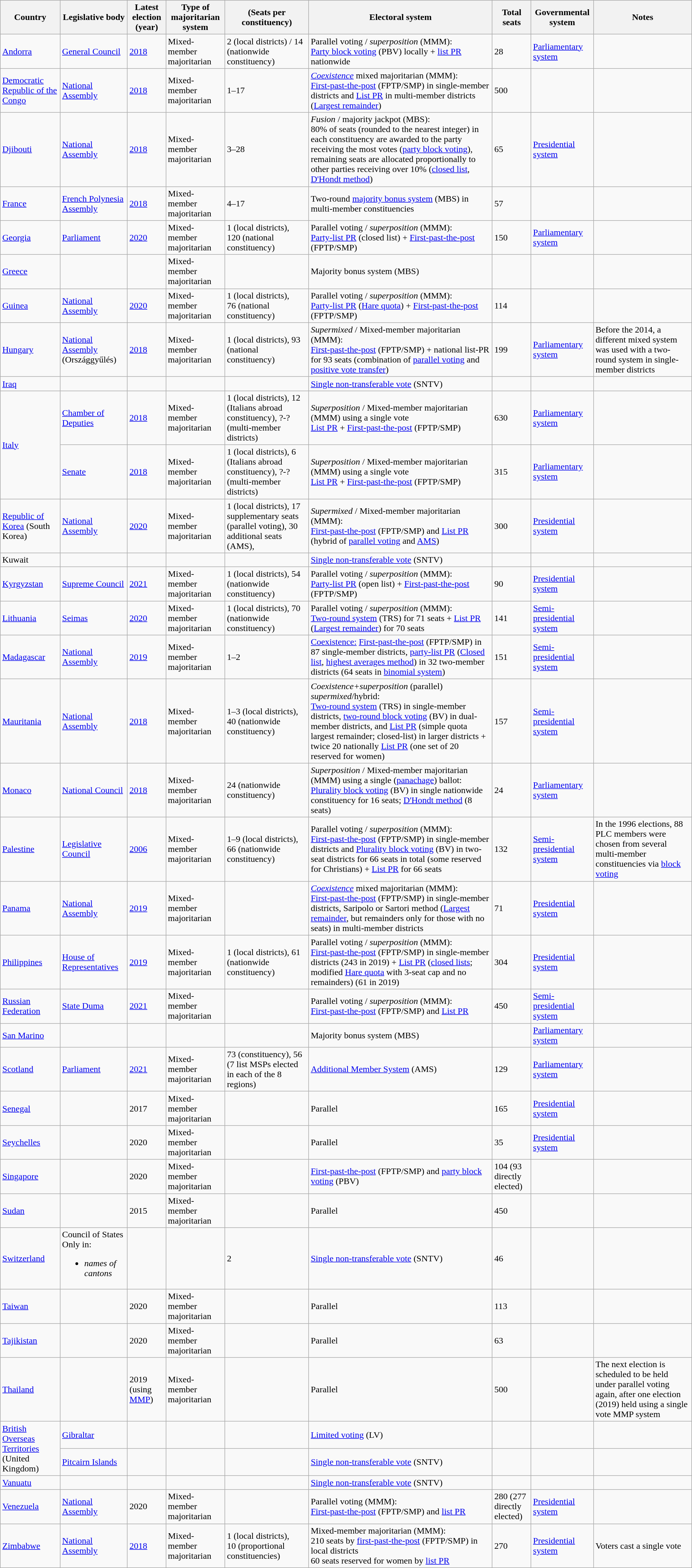<table class="wikitable sortable">
<tr>
<th>Country</th>
<th>Legislative body</th>
<th>Latest election (year)</th>
<th>Type of majoritarian system</th>
<th>(Seats per<br>constituency)</th>
<th>Electoral system</th>
<th>Total seats</th>
<th>Governmental system</th>
<th>Notes</th>
</tr>
<tr>
<td><a href='#'>Andorra</a></td>
<td><a href='#'>General Council</a></td>
<td><a href='#'>2018</a></td>
<td>Mixed-member majoritarian</td>
<td>2 (local districts) / 14 (nationwide constituency)</td>
<td>Parallel voting / <em>superposition</em> (MMM):<br><a href='#'>Party block voting</a> (PBV) locally + <a href='#'>list PR</a> nationwide</td>
<td>28</td>
<td><a href='#'>Parliamentary system</a></td>
<td></td>
</tr>
<tr>
<td><a href='#'>Democratic Republic of the Congo</a></td>
<td><a href='#'>National Assembly</a></td>
<td><a href='#'>2018</a></td>
<td>Mixed-member majoritarian</td>
<td>1–17</td>
<td><em><a href='#'>Coexistence</a></em> mixed majoritarian (MMM):<br><a href='#'>First-past-the-post</a> (FPTP/SMP) in single-member districts and <a href='#'>List PR</a> in multi-member districts (<a href='#'>Largest remainder</a>)</td>
<td>500</td>
<td></td>
<td></td>
</tr>
<tr>
<td><a href='#'>Djibouti</a></td>
<td><a href='#'>National Assembly</a></td>
<td><a href='#'>2018</a></td>
<td>Mixed-member majoritarian</td>
<td>3–28</td>
<td><em>Fusion</em> / majority jackpot (MBS):<br>80% of seats (rounded to the nearest integer) in each constituency are awarded to the party receiving the most votes (<a href='#'>party block voting</a>), remaining seats are allocated proportionally to other parties receiving over 10% (<a href='#'>closed list</a>, <a href='#'>D'Hondt method</a>)</td>
<td>65</td>
<td><a href='#'>Presidential system</a></td>
<td></td>
</tr>
<tr>
<td><a href='#'>France</a></td>
<td><a href='#'>French Polynesia</a> <a href='#'>Assembly</a></td>
<td><a href='#'>2018</a></td>
<td>Mixed-member majoritarian</td>
<td>4–17</td>
<td>Two-round <a href='#'>majority bonus system</a> (MBS) in multi-member constituencies</td>
<td>57</td>
<td></td>
<td></td>
</tr>
<tr>
<td><a href='#'>Georgia</a></td>
<td><a href='#'>Parliament</a></td>
<td><a href='#'>2020</a></td>
<td>Mixed-member majoritarian</td>
<td>1 (local districts),<br>120 (national constituency)</td>
<td>Parallel voting / <em>superposition</em> (MMM):<br><a href='#'>Party-list PR</a> (closed list) + <a href='#'>First-past-the-post</a> (FPTP/SMP)</td>
<td>150</td>
<td><a href='#'>Parliamentary system</a></td>
<td></td>
</tr>
<tr>
<td><a href='#'>Greece</a></td>
<td></td>
<td></td>
<td>Mixed-member majoritarian</td>
<td></td>
<td>Majority bonus system (MBS)</td>
<td></td>
<td></td>
<td></td>
</tr>
<tr>
<td><a href='#'>Guinea</a></td>
<td><a href='#'>National Assembly</a></td>
<td><a href='#'>2020</a></td>
<td>Mixed-member majoritarian</td>
<td>1 (local districts),<br>76 (national constituency)</td>
<td>Parallel voting / <em>superposition</em> (MMM):<br><a href='#'>Party-list PR</a> (<a href='#'>Hare quota</a>) + <a href='#'>First-past-the-post</a> (FPTP/SMP)</td>
<td>114</td>
<td></td>
<td></td>
</tr>
<tr>
<td><a href='#'>Hungary</a></td>
<td><a href='#'>National Assembly</a> (Országgyűlés)</td>
<td><a href='#'>2018</a></td>
<td>Mixed-member majoritarian</td>
<td>1 (local districts), 93 (national constituency)</td>
<td><em>Supermixed</em> / Mixed-member majoritarian (MMM):<br><a href='#'>First-past-the-post</a> (FPTP/SMP) + national list-PR for 93 seats (combination of <a href='#'>parallel voting</a> and <a href='#'>positive vote transfer</a>)</td>
<td>199</td>
<td><a href='#'>Parliamentary system</a></td>
<td>Before the 2014, a different mixed system was used with a two-round system in single-member districts</td>
</tr>
<tr>
<td><a href='#'>Iraq</a></td>
<td></td>
<td></td>
<td></td>
<td></td>
<td><a href='#'>Single non-transferable vote</a> (SNTV)</td>
<td></td>
<td></td>
<td></td>
</tr>
<tr>
<td rowspan="2"><a href='#'>Italy</a></td>
<td><a href='#'>Chamber of Deputies</a></td>
<td><a href='#'>2018</a></td>
<td>Mixed-member majoritarian</td>
<td>1 (local districts), 12 (Italians abroad constituency), ?-? (multi-member districts)</td>
<td><em>Superposition</em> / Mixed-member majoritarian (MMM) using a single vote<br><a href='#'>List PR</a> + <a href='#'>First-past-the-post</a> (FPTP/SMP)</td>
<td>630</td>
<td><a href='#'>Parliamentary system</a></td>
<td></td>
</tr>
<tr>
<td><a href='#'>Senate</a></td>
<td><a href='#'>2018</a></td>
<td>Mixed-member majoritarian</td>
<td>1 (local districts), 6 (Italians abroad constituency), ?-? (multi-member districts)</td>
<td><em>Superposition</em> / Mixed-member majoritarian (MMM) using a single vote<br><a href='#'>List PR</a> + <a href='#'>First-past-the-post</a> (FPTP/SMP)</td>
<td>315</td>
<td><a href='#'>Parliamentary system</a></td>
<td></td>
</tr>
<tr>
<td><a href='#'>Republic of Korea</a> (South Korea)</td>
<td><a href='#'>National Assembly</a></td>
<td><a href='#'>2020</a></td>
<td>Mixed-member majoritarian</td>
<td>1 (local districts), 17 supplementary seats (parallel voting), 30 additional seats (AMS),</td>
<td><em>Supermixed</em> / Mixed-member majoritarian (MMM):<br><a href='#'>First-past-the-post</a> (FPTP/SMP) and <a href='#'>List PR</a> (hybrid of <a href='#'>parallel voting</a> and <a href='#'>AMS</a>)</td>
<td>300</td>
<td><a href='#'>Presidential system</a></td>
<td></td>
</tr>
<tr>
<td>Kuwait</td>
<td></td>
<td></td>
<td></td>
<td></td>
<td><a href='#'>Single non-transferable vote</a> (SNTV)</td>
<td></td>
<td></td>
<td></td>
</tr>
<tr>
<td><a href='#'>Kyrgyzstan</a></td>
<td><a href='#'>Supreme Council</a></td>
<td><a href='#'>2021</a></td>
<td>Mixed-member majoritarian</td>
<td>1 (local districts), 54 (nationwide constituency)</td>
<td>Parallel voting / <em>superposition</em> (MMM):<br><a href='#'>Party-list PR</a> (open list) + <a href='#'>First-past-the-post</a> (FPTP/SMP)</td>
<td>90</td>
<td><a href='#'>Presidential system</a></td>
<td></td>
</tr>
<tr>
<td><a href='#'>Lithuania</a></td>
<td><a href='#'>Seimas</a></td>
<td><a href='#'>2020</a></td>
<td>Mixed-member majoritarian</td>
<td>1 (local districts), 70 (nationwide constituency)</td>
<td>Parallel voting / <em>superposition</em> (MMM):<br><a href='#'>Two-round system</a> (TRS) for 71 seats + <a href='#'>List PR</a> (<a href='#'>Largest remainder</a>) for 70 seats</td>
<td>141</td>
<td><a href='#'>Semi-presidential system</a></td>
<td></td>
</tr>
<tr>
<td><a href='#'>Madagascar</a></td>
<td><a href='#'>National Assembly</a></td>
<td><a href='#'>2019</a></td>
<td>Mixed-member majoritarian</td>
<td>1–2</td>
<td><a href='#'>Coexistence:</a> <a href='#'>First-past-the-post</a> (FPTP/SMP) in 87 single-member districts, <a href='#'>party-list PR</a> (<a href='#'>Closed list</a>, <a href='#'>highest averages method</a>) in 32 two-member districts (64 seats in <a href='#'>binomial system</a>)</td>
<td>151</td>
<td><a href='#'>Semi-presidential system</a></td>
<td></td>
</tr>
<tr>
<td><a href='#'>Mauritania</a></td>
<td><a href='#'>National Assembly</a></td>
<td><a href='#'>2018</a></td>
<td>Mixed-member majoritarian</td>
<td>1–3 (local districts), 40 (nationwide constituency)</td>
<td><em>Coexistence+superposition</em> (parallel) <em>supermixed</em>/hybrid:<br><a href='#'>Two-round system</a> (TRS) in single-member districts, <a href='#'>two-round block voting</a> (BV) in dual-member districts, and <a href='#'>List PR</a>  (simple quota largest remainder; closed-list) in larger districts + twice 20 nationally <a href='#'>List PR</a> (one set of 20 reserved for women)</td>
<td>157</td>
<td><a href='#'>Semi-presidential system</a></td>
<td></td>
</tr>
<tr>
<td><a href='#'>Monaco</a></td>
<td><a href='#'>National Council</a></td>
<td><a href='#'>2018</a></td>
<td>Mixed-member majoritarian</td>
<td>24 (nationwide constituency)</td>
<td><em>Superposition</em> / Mixed-member majoritarian (MMM) using a single (<a href='#'>panachage</a>) ballot:<br><a href='#'>Plurality block voting</a> (BV) in single nationwide constituency for 16 seats; <a href='#'>D'Hondt method</a> (8 seats)</td>
<td>24</td>
<td><a href='#'>Parliamentary system</a> </td>
<td></td>
</tr>
<tr>
<td><a href='#'>Palestine</a></td>
<td><a href='#'>Legislative Council</a></td>
<td><a href='#'>2006</a></td>
<td>Mixed-member majoritarian</td>
<td>1–9 (local districts), 66 (nationwide constituency)</td>
<td>Parallel voting / <em>superposition</em> (MMM):<br><a href='#'>First-past-the-post</a> (FPTP/SMP) in single-member districts and <a href='#'>Plurality block voting</a> (BV) in two-seat districts for 66 seats in total (some reserved for Christians) + <a href='#'>List PR</a> for 66 seats</td>
<td>132</td>
<td><a href='#'>Semi-presidential system</a></td>
<td>In the 1996 elections, 88 PLC members were chosen from several multi-member constituencies via <a href='#'>block voting</a></td>
</tr>
<tr>
<td><a href='#'>Panama</a></td>
<td><a href='#'>National Assembly</a></td>
<td><a href='#'>2019</a></td>
<td>Mixed-member majoritarian</td>
<td></td>
<td><em><a href='#'>Coexistence</a></em> mixed majoritarian (MMM):<br><a href='#'>First-past-the-post</a> (FPTP/SMP) in single-member districts, Saripolo or Sartori method (<a href='#'>Largest remainder</a>, but remainders only for those with no seats) in multi-member districts</td>
<td>71</td>
<td><a href='#'>Presidential system</a></td>
<td></td>
</tr>
<tr>
<td><a href='#'>Philippines</a></td>
<td><a href='#'>House of Representatives</a></td>
<td><a href='#'>2019</a></td>
<td>Mixed-member majoritarian</td>
<td>1 (local districts), 61 (nationwide constituency)</td>
<td>Parallel voting / <em>superposition</em> (MMM):<br><a href='#'>First-past-the-post</a> (FPTP/SMP) in single-member districts (243 in 2019) + <a href='#'>List PR</a> (<a href='#'>closed lists</a>; modified <a href='#'>Hare quota</a> with 3-seat cap and no remainders) (61 in 2019)</td>
<td>304</td>
<td><a href='#'>Presidential system</a></td>
<td></td>
</tr>
<tr>
<td><a href='#'>Russian Federation</a></td>
<td><a href='#'>State Duma</a></td>
<td><a href='#'>2021</a></td>
<td>Mixed-member majoritarian</td>
<td></td>
<td>Parallel voting / <em>superposition</em> (MMM):<br><a href='#'>First-past-the-post</a> (FPTP/SMP) and <a href='#'>List PR</a></td>
<td>450</td>
<td><a href='#'>Semi-presidential system</a></td>
<td></td>
</tr>
<tr>
<td><a href='#'>San Marino</a></td>
<td></td>
<td></td>
<td></td>
<td></td>
<td>Majority bonus system (MBS)</td>
<td></td>
<td><a href='#'>Parliamentary system</a></td>
<td></td>
</tr>
<tr>
<td><a href='#'>Scotland</a></td>
<td><a href='#'>Parliament</a></td>
<td><a href='#'>2021</a></td>
<td>Mixed-member majoritarian</td>
<td>73 (constituency), 56 (7 list MSPs elected in each of the 8 regions)</td>
<td><a href='#'>Additional Member System</a> (AMS)</td>
<td>129</td>
<td><a href='#'>Parliamentary system</a></td>
<td></td>
</tr>
<tr>
<td><a href='#'>Senegal</a></td>
<td></td>
<td>2017</td>
<td>Mixed-member majoritarian</td>
<td></td>
<td>Parallel</td>
<td>165</td>
<td><a href='#'>Presidential system</a></td>
<td></td>
</tr>
<tr>
<td><a href='#'>Seychelles</a></td>
<td></td>
<td>2020</td>
<td>Mixed-member majoritarian</td>
<td></td>
<td>Parallel</td>
<td>35</td>
<td><a href='#'>Presidential system</a></td>
<td></td>
</tr>
<tr>
<td><a href='#'>Singapore</a></td>
<td></td>
<td>2020</td>
<td>Mixed-member majoritarian</td>
<td></td>
<td><a href='#'>First-past-the-post</a> (FPTP/SMP) and <a href='#'>party block voting</a> (PBV)</td>
<td>104 (93 directly elected)</td>
<td></td>
<td></td>
</tr>
<tr>
<td><a href='#'>Sudan</a></td>
<td></td>
<td>2015</td>
<td>Mixed-member majoritarian</td>
<td></td>
<td>Parallel</td>
<td>450</td>
<td></td>
<td></td>
</tr>
<tr>
<td><a href='#'>Switzerland</a></td>
<td>Council of States<br>Only in:<ul><li><em>names of cantons</em></li></ul></td>
<td></td>
<td></td>
<td>2</td>
<td><a href='#'>Single non-transferable vote</a> (SNTV)</td>
<td>46</td>
<td></td>
<td></td>
</tr>
<tr>
<td><a href='#'>Taiwan</a></td>
<td></td>
<td>2020</td>
<td>Mixed-member majoritarian</td>
<td></td>
<td>Parallel</td>
<td>113</td>
<td></td>
<td></td>
</tr>
<tr>
<td><a href='#'>Tajikistan</a></td>
<td></td>
<td>2020</td>
<td>Mixed-member majoritarian</td>
<td></td>
<td>Parallel</td>
<td>63</td>
<td></td>
<td></td>
</tr>
<tr>
<td><a href='#'>Thailand</a></td>
<td></td>
<td>2019 (using <a href='#'>MMP</a>)</td>
<td>Mixed-member majoritarian</td>
<td></td>
<td>Parallel</td>
<td>500</td>
<td></td>
<td>The next election is scheduled to be held under parallel voting again, after one election (2019) held using a single vote MMP system</td>
</tr>
<tr>
<td rowspan="2"><a href='#'>British Overseas Territories</a> (United Kingdom)</td>
<td><a href='#'>Gibraltar</a></td>
<td></td>
<td></td>
<td></td>
<td><a href='#'>Limited voting</a> (LV)</td>
<td></td>
<td></td>
<td></td>
</tr>
<tr>
<td><a href='#'>Pitcairn Islands</a></td>
<td></td>
<td></td>
<td></td>
<td><a href='#'>Single non-transferable vote</a> (SNTV)</td>
<td></td>
<td></td>
<td></td>
</tr>
<tr>
<td><a href='#'>Vanuatu</a></td>
<td></td>
<td></td>
<td></td>
<td></td>
<td><a href='#'>Single non-transferable vote</a> (SNTV)</td>
<td></td>
<td></td>
<td></td>
</tr>
<tr>
<td><a href='#'>Venezuela</a></td>
<td><a href='#'>National Assembly</a></td>
<td>2020</td>
<td>Mixed-member majoritarian</td>
<td></td>
<td>Parallel voting (MMM):<br><a href='#'>First-past-the-post</a> (FPTP/SMP) and <a href='#'>list PR</a></td>
<td>280 (277 directly elected)</td>
<td><a href='#'>Presidential system</a></td>
<td></td>
</tr>
<tr>
<td><a href='#'>Zimbabwe</a></td>
<td><a href='#'>National Assembly</a></td>
<td><a href='#'>2018</a></td>
<td>Mixed-member majoritarian</td>
<td>1 (local districts),<br>10 (proportional constituencies)</td>
<td>Mixed-member majoritarian (MMM):<br>210 seats by <a href='#'>first-past-the-post</a> (FPTP/SMP) in local districts<br>60 seats reserved for women by <a href='#'>list PR</a></td>
<td>270</td>
<td><a href='#'>Presidential system</a></td>
<td>Voters cast a single vote</td>
</tr>
</table>
